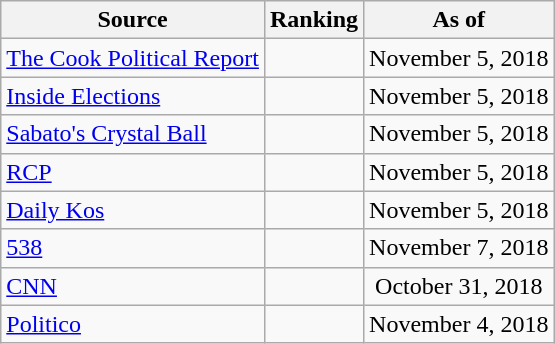<table class="wikitable" style="text-align:center">
<tr>
<th>Source</th>
<th>Ranking</th>
<th>As of</th>
</tr>
<tr>
<td align=left><a href='#'>The Cook Political Report</a></td>
<td></td>
<td>November 5, 2018</td>
</tr>
<tr>
<td align=left><a href='#'>Inside Elections</a></td>
<td></td>
<td>November 5, 2018</td>
</tr>
<tr>
<td align=left><a href='#'>Sabato's Crystal Ball</a></td>
<td></td>
<td>November 5, 2018</td>
</tr>
<tr>
<td align="left"><a href='#'>RCP</a></td>
<td></td>
<td>November 5, 2018</td>
</tr>
<tr>
<td align="left"><a href='#'>Daily Kos</a></td>
<td></td>
<td>November 5, 2018</td>
</tr>
<tr>
<td align="left"><a href='#'>538</a></td>
<td></td>
<td>November 7, 2018</td>
</tr>
<tr>
<td align="left"><a href='#'>CNN</a></td>
<td></td>
<td>October 31, 2018</td>
</tr>
<tr>
<td align="left"><a href='#'>Politico</a></td>
<td></td>
<td>November 4, 2018</td>
</tr>
</table>
